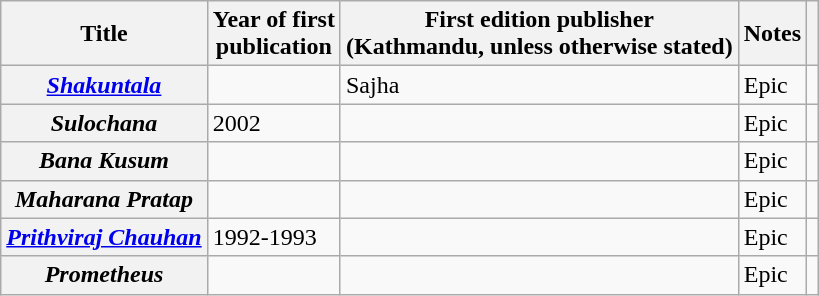<table class="wikitable plainrowheaders sortable" style="margin-right: 0;">
<tr>
<th scope="col">Title</th>
<th scope="col">Year of first<br>publication</th>
<th scope="col">First edition publisher<br>(Kathmandu, unless otherwise stated)</th>
<th scope="col" class="unsortable">Notes</th>
<th scope="col" class="unsortable"></th>
</tr>
<tr>
<th scope="row"><em><a href='#'>Shakuntala</a></em></th>
<td></td>
<td>Sajha</td>
<td>Epic</td>
<td style="text-align: center;"></td>
</tr>
<tr>
<th scope="row"><em>Sulochana</em></th>
<td>2002</td>
<td></td>
<td>Epic</td>
<td style="text-align: center;"></td>
</tr>
<tr>
<th scope="row"><em>Bana Kusum</em></th>
<td></td>
<td></td>
<td>Epic</td>
<td style="text-align: center;"></td>
</tr>
<tr>
<th scope="row"><em>Maharana Pratap</em></th>
<td></td>
<td></td>
<td>Epic</td>
<td style="text-align: center;"></td>
</tr>
<tr>
<th scope="row"><em><a href='#'>Prithviraj Chauhan</a></em></th>
<td>1992-1993</td>
<td></td>
<td>Epic</td>
<td style="text-align: center;"></td>
</tr>
<tr>
<th scope="row"><em>Prometheus</em></th>
<td></td>
<td></td>
<td>Epic</td>
<td style="text-align: center;"></td>
</tr>
</table>
